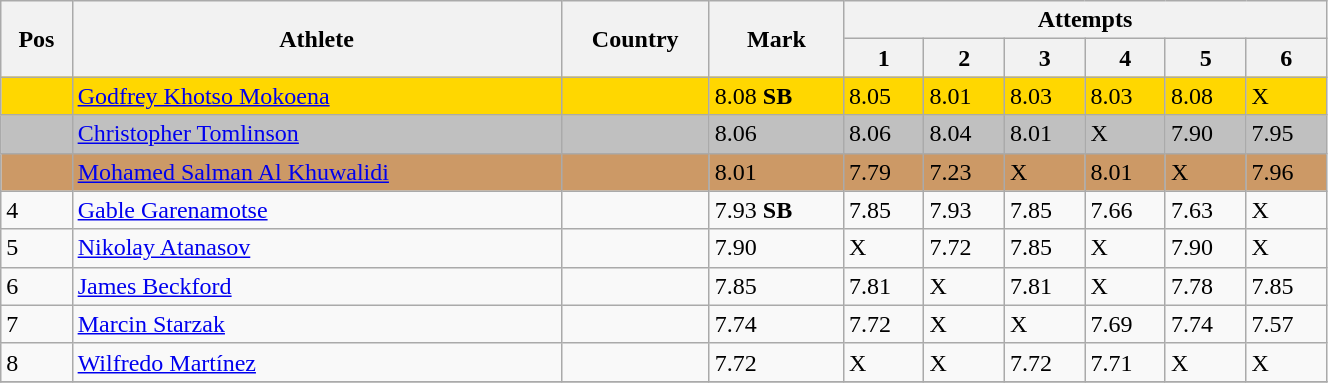<table class="wikitable" width=70%>
<tr>
<th rowspan=2>Pos</th>
<th rowspan=2>Athlete</th>
<th rowspan=2>Country</th>
<th rowspan=2>Mark</th>
<th colspan=6>Attempts</th>
</tr>
<tr>
<th>1</th>
<th>2</th>
<th>3</th>
<th>4</th>
<th>5</th>
<th>6</th>
</tr>
<tr bgcolor=gold>
<td></td>
<td><a href='#'>Godfrey Khotso Mokoena</a></td>
<td></td>
<td>8.08 <strong>SB</strong></td>
<td>8.05</td>
<td>8.01</td>
<td>8.03</td>
<td>8.03</td>
<td>8.08</td>
<td>X</td>
</tr>
<tr bgcolor=silver>
<td></td>
<td><a href='#'>Christopher Tomlinson</a></td>
<td></td>
<td>8.06</td>
<td>8.06</td>
<td>8.04</td>
<td>8.01</td>
<td>X</td>
<td>7.90</td>
<td>7.95</td>
</tr>
<tr bgcolor=cc9966>
<td></td>
<td><a href='#'>Mohamed Salman Al Khuwalidi</a></td>
<td></td>
<td>8.01</td>
<td>7.79</td>
<td>7.23</td>
<td>X</td>
<td>8.01</td>
<td>X</td>
<td>7.96</td>
</tr>
<tr>
<td>4</td>
<td><a href='#'>Gable Garenamotse</a></td>
<td></td>
<td>7.93 <strong>SB</strong></td>
<td>7.85</td>
<td>7.93</td>
<td>7.85</td>
<td>7.66</td>
<td>7.63</td>
<td>X</td>
</tr>
<tr>
<td>5</td>
<td><a href='#'>Nikolay Atanasov</a></td>
<td></td>
<td>7.90</td>
<td>X</td>
<td>7.72</td>
<td>7.85</td>
<td>X</td>
<td>7.90</td>
<td>X</td>
</tr>
<tr>
<td>6</td>
<td><a href='#'>James Beckford</a></td>
<td></td>
<td>7.85</td>
<td>7.81</td>
<td>X</td>
<td>7.81</td>
<td>X</td>
<td>7.78</td>
<td>7.85</td>
</tr>
<tr>
<td>7</td>
<td><a href='#'>Marcin Starzak</a></td>
<td></td>
<td>7.74</td>
<td>7.72</td>
<td>X</td>
<td>X</td>
<td>7.69</td>
<td>7.74</td>
<td>7.57</td>
</tr>
<tr>
<td>8</td>
<td><a href='#'>Wilfredo Martínez</a></td>
<td></td>
<td>7.72</td>
<td>X</td>
<td>X</td>
<td>7.72</td>
<td>7.71</td>
<td>X</td>
<td>X</td>
</tr>
<tr>
</tr>
</table>
